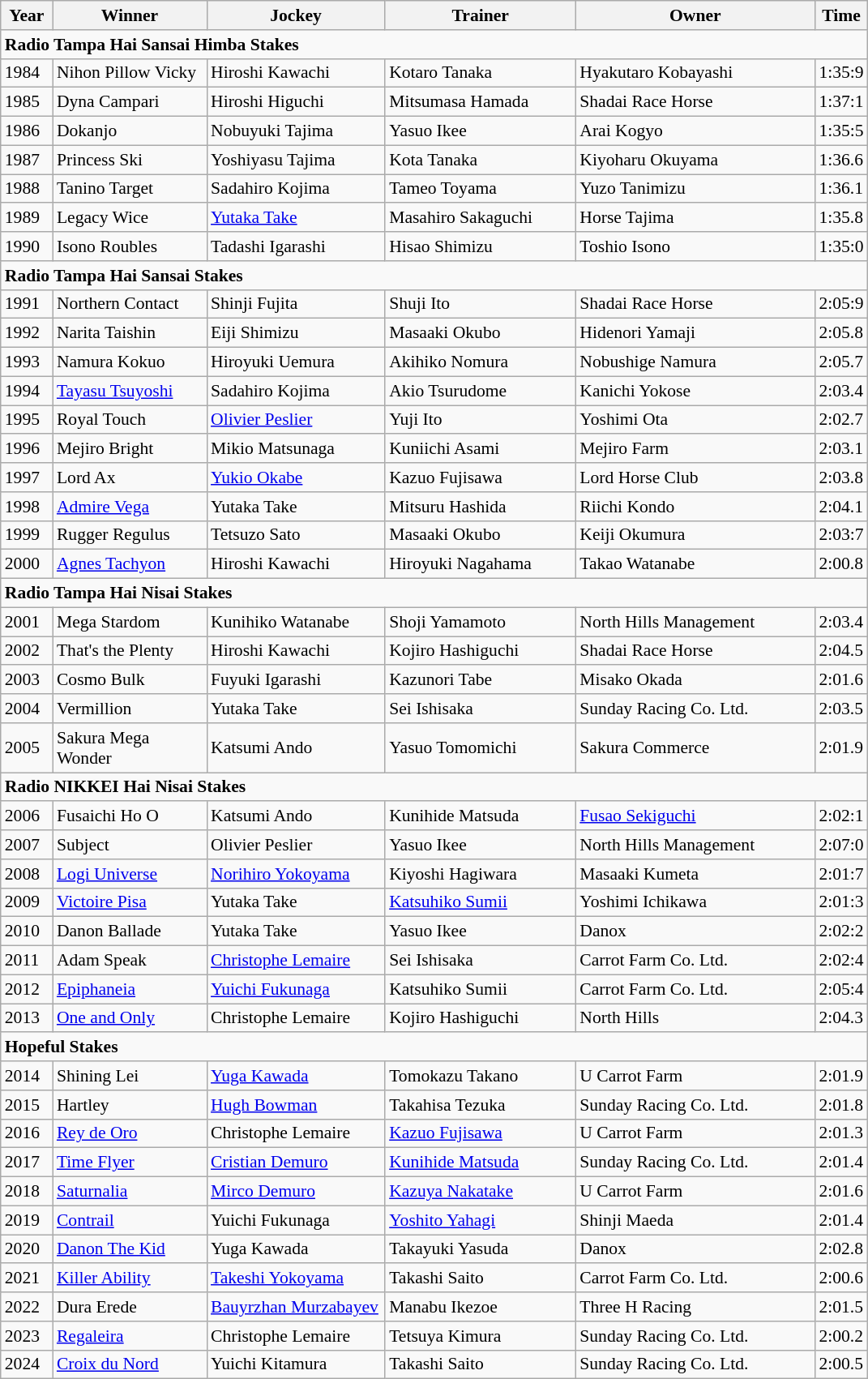<table class="wikitable sortable" style="font-size:90%">
<tr>
<th width="36px">Year<br></th>
<th width="120px">Winner<br></th>
<th width="140px">Jockey<br></th>
<th width="150px">Trainer<br></th>
<th width="190px">Owner<br></th>
<th>Time<br></th>
</tr>
<tr>
<td colspan="6"><strong>Radio Tampa Hai Sansai Himba Stakes</strong></td>
</tr>
<tr>
<td>1984</td>
<td>Nihon Pillow Vicky</td>
<td>Hiroshi Kawachi</td>
<td>Kotaro Tanaka</td>
<td>Hyakutaro Kobayashi</td>
<td>1:35:9</td>
</tr>
<tr>
<td>1985</td>
<td>Dyna Campari</td>
<td>Hiroshi Higuchi</td>
<td>Mitsumasa Hamada</td>
<td>Shadai Race Horse</td>
<td>1:37:1</td>
</tr>
<tr>
<td>1986</td>
<td>Dokanjo</td>
<td>Nobuyuki Tajima</td>
<td>Yasuo Ikee</td>
<td>Arai Kogyo</td>
<td>1:35:5</td>
</tr>
<tr>
<td>1987</td>
<td>Princess Ski</td>
<td>Yoshiyasu Tajima</td>
<td>Kota Tanaka</td>
<td>Kiyoharu Okuyama</td>
<td>1:36.6</td>
</tr>
<tr>
<td>1988</td>
<td>Tanino Target</td>
<td>Sadahiro Kojima</td>
<td>Tameo Toyama</td>
<td>Yuzo Tanimizu</td>
<td>1:36.1</td>
</tr>
<tr>
<td>1989</td>
<td>Legacy Wice</td>
<td><a href='#'>Yutaka Take</a></td>
<td>Masahiro Sakaguchi</td>
<td>Horse Tajima</td>
<td>1:35.8</td>
</tr>
<tr>
<td>1990</td>
<td>Isono Roubles</td>
<td>Tadashi Igarashi</td>
<td>Hisao Shimizu</td>
<td>Toshio Isono</td>
<td>1:35:0</td>
</tr>
<tr>
<td colspan="6"><strong>Radio Tampa Hai Sansai Stakes</strong></td>
</tr>
<tr>
<td>1991</td>
<td>Northern Contact</td>
<td>Shinji Fujita</td>
<td>Shuji Ito</td>
<td>Shadai Race Horse</td>
<td>2:05:9</td>
</tr>
<tr>
<td>1992</td>
<td>Narita Taishin</td>
<td>Eiji Shimizu</td>
<td>Masaaki Okubo</td>
<td>Hidenori Yamaji</td>
<td>2:05.8</td>
</tr>
<tr>
<td>1993</td>
<td>Namura Kokuo</td>
<td>Hiroyuki Uemura</td>
<td>Akihiko Nomura</td>
<td>Nobushige Namura</td>
<td>2:05.7</td>
</tr>
<tr>
<td>1994</td>
<td><a href='#'>Tayasu Tsuyoshi</a></td>
<td>Sadahiro Kojima</td>
<td>Akio Tsurudome</td>
<td>Kanichi Yokose</td>
<td>2:03.4</td>
</tr>
<tr>
<td>1995</td>
<td>Royal Touch</td>
<td><a href='#'>Olivier Peslier</a></td>
<td>Yuji Ito</td>
<td>Yoshimi Ota</td>
<td>2:02.7</td>
</tr>
<tr>
<td>1996</td>
<td>Mejiro Bright</td>
<td>Mikio Matsunaga</td>
<td>Kuniichi Asami</td>
<td>Mejiro Farm</td>
<td>2:03.1</td>
</tr>
<tr>
<td>1997</td>
<td>Lord Ax</td>
<td><a href='#'>Yukio Okabe</a></td>
<td>Kazuo Fujisawa</td>
<td>Lord Horse Club</td>
<td>2:03.8</td>
</tr>
<tr>
<td>1998</td>
<td><a href='#'>Admire Vega</a></td>
<td>Yutaka Take</td>
<td>Mitsuru Hashida</td>
<td>Riichi Kondo</td>
<td>2:04.1</td>
</tr>
<tr>
<td>1999</td>
<td>Rugger Regulus</td>
<td>Tetsuzo Sato</td>
<td>Masaaki Okubo</td>
<td>Keiji Okumura</td>
<td>2:03:7</td>
</tr>
<tr>
<td>2000</td>
<td><a href='#'>Agnes Tachyon</a></td>
<td>Hiroshi Kawachi</td>
<td>Hiroyuki Nagahama</td>
<td>Takao Watanabe</td>
<td>2:00.8</td>
</tr>
<tr>
<td colspan="6"><strong>Radio Tampa Hai Nisai Stakes</strong></td>
</tr>
<tr>
<td>2001</td>
<td>Mega Stardom</td>
<td>Kunihiko Watanabe</td>
<td>Shoji Yamamoto</td>
<td>North Hills Management</td>
<td>2:03.4</td>
</tr>
<tr>
<td>2002</td>
<td>That's the Plenty</td>
<td>Hiroshi Kawachi</td>
<td>Kojiro Hashiguchi</td>
<td>Shadai Race Horse</td>
<td>2:04.5</td>
</tr>
<tr>
<td>2003</td>
<td>Cosmo Bulk</td>
<td>Fuyuki Igarashi</td>
<td>Kazunori Tabe</td>
<td>Misako Okada</td>
<td>2:01.6</td>
</tr>
<tr>
<td>2004</td>
<td>Vermillion</td>
<td>Yutaka Take</td>
<td>Sei Ishisaka</td>
<td>Sunday Racing Co. Ltd.</td>
<td>2:03.5</td>
</tr>
<tr>
<td>2005</td>
<td>Sakura Mega Wonder</td>
<td>Katsumi Ando</td>
<td>Yasuo Tomomichi</td>
<td>Sakura Commerce</td>
<td>2:01.9</td>
</tr>
<tr>
<td colspan="6"><strong>Radio NIKKEI Hai Nisai Stakes</strong></td>
</tr>
<tr>
<td>2006</td>
<td>Fusaichi Ho O</td>
<td>Katsumi Ando</td>
<td>Kunihide Matsuda</td>
<td><a href='#'>Fusao Sekiguchi</a></td>
<td>2:02:1</td>
</tr>
<tr>
<td>2007</td>
<td>Subject</td>
<td>Olivier Peslier</td>
<td>Yasuo Ikee</td>
<td>North Hills Management</td>
<td>2:07:0</td>
</tr>
<tr>
<td>2008</td>
<td><a href='#'>Logi Universe</a></td>
<td><a href='#'>Norihiro Yokoyama</a></td>
<td>Kiyoshi Hagiwara</td>
<td>Masaaki Kumeta</td>
<td>2:01:7</td>
</tr>
<tr>
<td>2009</td>
<td><a href='#'>Victoire Pisa</a></td>
<td>Yutaka Take</td>
<td><a href='#'>Katsuhiko Sumii</a></td>
<td>Yoshimi Ichikawa</td>
<td>2:01:3</td>
</tr>
<tr>
<td>2010</td>
<td>Danon Ballade</td>
<td>Yutaka Take</td>
<td>Yasuo Ikee</td>
<td>Danox</td>
<td>2:02:2</td>
</tr>
<tr>
<td>2011</td>
<td>Adam Speak</td>
<td><a href='#'>Christophe Lemaire</a></td>
<td>Sei Ishisaka</td>
<td>Carrot Farm Co. Ltd.</td>
<td>2:02:4</td>
</tr>
<tr>
<td>2012</td>
<td><a href='#'>Epiphaneia</a></td>
<td><a href='#'>Yuichi Fukunaga</a></td>
<td>Katsuhiko Sumii</td>
<td>Carrot Farm Co. Ltd.</td>
<td>2:05:4</td>
</tr>
<tr>
<td>2013</td>
<td><a href='#'>One and Only</a></td>
<td>Christophe Lemaire</td>
<td>Kojiro Hashiguchi</td>
<td>North Hills</td>
<td>2:04.3</td>
</tr>
<tr>
<td colspan="6"><strong>Hopeful Stakes</strong></td>
</tr>
<tr>
<td>2014</td>
<td>Shining Lei</td>
<td><a href='#'>Yuga Kawada</a></td>
<td>Tomokazu Takano</td>
<td>U Carrot Farm</td>
<td>2:01.9</td>
</tr>
<tr>
<td>2015</td>
<td>Hartley</td>
<td><a href='#'>Hugh Bowman</a></td>
<td>Takahisa Tezuka</td>
<td>Sunday Racing Co. Ltd.</td>
<td>2:01.8</td>
</tr>
<tr>
<td>2016</td>
<td><a href='#'>Rey de Oro</a></td>
<td>Christophe Lemaire</td>
<td><a href='#'>Kazuo Fujisawa</a></td>
<td>U Carrot Farm</td>
<td>2:01.3</td>
</tr>
<tr>
<td>2017</td>
<td><a href='#'>Time Flyer</a></td>
<td><a href='#'>Cristian Demuro</a></td>
<td><a href='#'>Kunihide Matsuda</a></td>
<td>Sunday Racing Co. Ltd.</td>
<td>2:01.4</td>
</tr>
<tr>
<td>2018</td>
<td><a href='#'>Saturnalia</a></td>
<td><a href='#'>Mirco Demuro</a></td>
<td><a href='#'>Kazuya Nakatake</a></td>
<td>U Carrot Farm</td>
<td>2:01.6</td>
</tr>
<tr>
<td>2019</td>
<td><a href='#'>Contrail</a></td>
<td>Yuichi Fukunaga</td>
<td><a href='#'>Yoshito Yahagi</a></td>
<td>Shinji Maeda</td>
<td>2:01.4</td>
</tr>
<tr>
<td>2020</td>
<td><a href='#'>Danon The Kid</a></td>
<td>Yuga Kawada</td>
<td>Takayuki Yasuda</td>
<td>Danox</td>
<td>2:02.8</td>
</tr>
<tr>
<td>2021</td>
<td><a href='#'>Killer Ability</a></td>
<td><a href='#'>Takeshi Yokoyama</a></td>
<td>Takashi Saito</td>
<td>Carrot Farm Co. Ltd.</td>
<td>2:00.6</td>
</tr>
<tr>
<td>2022</td>
<td>Dura Erede</td>
<td><a href='#'>Bauyrzhan Murzabayev</a></td>
<td>Manabu Ikezoe</td>
<td>Three H Racing</td>
<td>2:01.5</td>
</tr>
<tr>
<td>2023</td>
<td><a href='#'>Regaleira</a></td>
<td>Christophe Lemaire</td>
<td>Tetsuya Kimura</td>
<td>Sunday Racing Co. Ltd.</td>
<td>2:00.2</td>
</tr>
<tr>
<td>2024</td>
<td><a href='#'>Croix du Nord</a></td>
<td>Yuichi Kitamura</td>
<td>Takashi Saito</td>
<td>Sunday Racing Co. Ltd.</td>
<td>2:00.5</td>
</tr>
</table>
